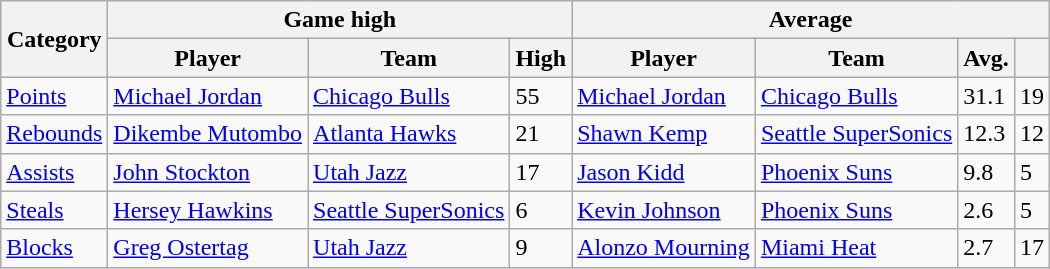<table class=wikitable style="text-align:left;">
<tr>
<th rowspan=2>Category</th>
<th colspan=3>Game high</th>
<th colspan=4>Average</th>
</tr>
<tr>
<th>Player</th>
<th>Team</th>
<th>High</th>
<th>Player</th>
<th>Team</th>
<th>Avg.</th>
<th></th>
</tr>
<tr>
<td><a href='#'>Points</a></td>
<td><a href='#'>Michael Jordan</a></td>
<td><a href='#'>Chicago Bulls</a></td>
<td>55</td>
<td><a href='#'>Michael Jordan</a></td>
<td><a href='#'>Chicago Bulls</a></td>
<td>31.1</td>
<td>19</td>
</tr>
<tr>
<td><a href='#'>Rebounds</a></td>
<td><a href='#'>Dikembe Mutombo</a></td>
<td><a href='#'>Atlanta Hawks</a></td>
<td>21</td>
<td><a href='#'>Shawn Kemp</a></td>
<td><a href='#'>Seattle SuperSonics</a></td>
<td>12.3</td>
<td>12</td>
</tr>
<tr>
<td><a href='#'>Assists</a></td>
<td><a href='#'>John Stockton</a></td>
<td><a href='#'>Utah Jazz</a></td>
<td>17</td>
<td><a href='#'>Jason Kidd</a></td>
<td><a href='#'>Phoenix Suns</a></td>
<td>9.8</td>
<td>5</td>
</tr>
<tr>
<td><a href='#'>Steals</a></td>
<td><a href='#'>Hersey Hawkins</a></td>
<td><a href='#'>Seattle SuperSonics</a></td>
<td>6</td>
<td><a href='#'>Kevin Johnson</a></td>
<td><a href='#'>Phoenix Suns</a></td>
<td>2.6</td>
<td>5</td>
</tr>
<tr>
<td><a href='#'>Blocks</a></td>
<td><a href='#'>Greg Ostertag</a></td>
<td><a href='#'>Utah Jazz</a></td>
<td>9</td>
<td><a href='#'>Alonzo Mourning</a></td>
<td><a href='#'>Miami Heat</a></td>
<td>2.7</td>
<td>17</td>
</tr>
</table>
